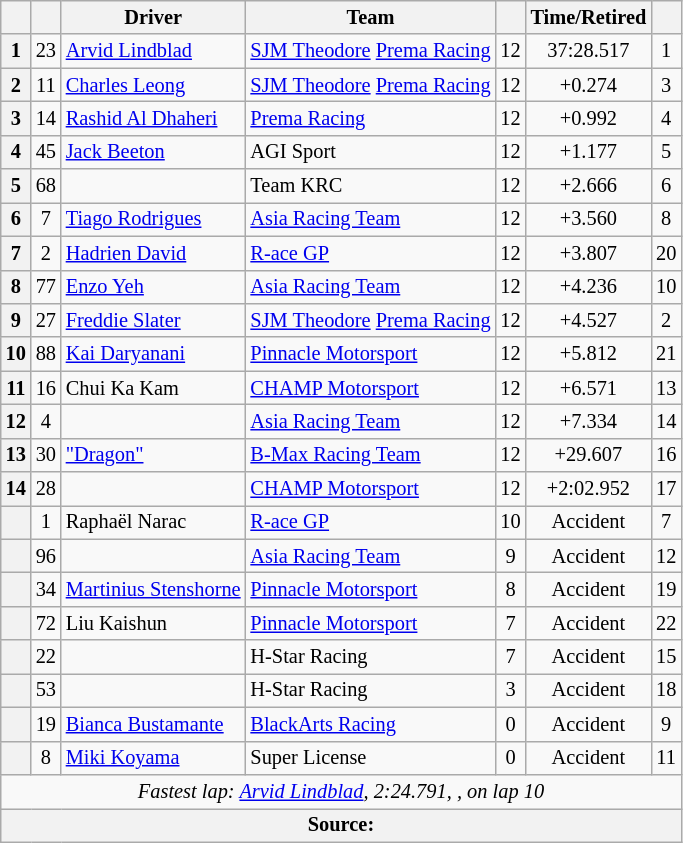<table class="wikitable" style="font-size:85%;">
<tr>
<th scope="col"></th>
<th scope="col"></th>
<th scope="col">Driver</th>
<th scope="col">Team</th>
<th scope="col"></th>
<th scope="col">Time/Retired</th>
<th scope="col"></th>
</tr>
<tr>
<th scope="row">1</th>
<td align="center">23</td>
<td> <a href='#'>Arvid Lindblad</a></td>
<td> <a href='#'>SJM Theodore</a> <a href='#'>Prema Racing</a></td>
<td align="center">12</td>
<td align="center">37:28.517</td>
<td align="center">1</td>
</tr>
<tr>
<th scope="row">2</th>
<td align="center">11</td>
<td> <a href='#'>Charles Leong</a></td>
<td> <a href='#'>SJM Theodore</a> <a href='#'>Prema Racing</a></td>
<td align="center">12</td>
<td align="center">+0.274</td>
<td align="center">3</td>
</tr>
<tr>
<th scope="row">3</th>
<td align="center">14</td>
<td> <a href='#'>Rashid Al Dhaheri</a></td>
<td> <a href='#'>Prema Racing</a></td>
<td align="center">12</td>
<td align="center">+0.992</td>
<td align="center">4</td>
</tr>
<tr>
<th scope="row">4</th>
<td align="center">45</td>
<td> <a href='#'>Jack Beeton</a></td>
<td> AGI Sport</td>
<td align="center">12</td>
<td align="center">+1.177</td>
<td align="center">5</td>
</tr>
<tr>
<th scope="row">5</th>
<td align="center">68</td>
<td> </td>
<td> Team KRC</td>
<td align="center">12</td>
<td align="center">+2.666</td>
<td align="center">6</td>
</tr>
<tr>
<th scope="row">6</th>
<td align="center">7</td>
<td> <a href='#'>Tiago Rodrigues</a></td>
<td> <a href='#'>Asia Racing Team</a></td>
<td align="center">12</td>
<td align="center">+3.560</td>
<td align="center">8</td>
</tr>
<tr>
<th scope="row">7</th>
<td align="center">2</td>
<td> <a href='#'>Hadrien David</a></td>
<td> <a href='#'>R-ace GP</a></td>
<td align="center">12</td>
<td align="center">+3.807</td>
<td align="center">20</td>
</tr>
<tr>
<th scope="row">8</th>
<td align="center">77</td>
<td> <a href='#'>Enzo Yeh</a></td>
<td> <a href='#'>Asia Racing Team</a></td>
<td align="center">12</td>
<td align="center">+4.236</td>
<td align="center">10</td>
</tr>
<tr>
<th scope="row">9</th>
<td align="center">27</td>
<td> <a href='#'>Freddie Slater</a></td>
<td> <a href='#'>SJM Theodore</a> <a href='#'>Prema Racing</a></td>
<td align="center">12</td>
<td align="center">+4.527</td>
<td align="center">2</td>
</tr>
<tr>
<th scope="row">10</th>
<td align="center">88</td>
<td> <a href='#'>Kai Daryanani</a></td>
<td> <a href='#'>Pinnacle Motorsport</a></td>
<td align="center">12</td>
<td align="center">+5.812</td>
<td align="center">21</td>
</tr>
<tr>
<th scope="row">11</th>
<td align="center">16</td>
<td> Chui Ka Kam</td>
<td> <a href='#'>CHAMP Motorsport</a></td>
<td align="center">12</td>
<td align="center">+6.571</td>
<td align="center">13</td>
</tr>
<tr>
<th scope="row">12</th>
<td align="center">4</td>
<td> </td>
<td> <a href='#'>Asia Racing Team</a></td>
<td align="center">12</td>
<td align="center">+7.334</td>
<td align="center">14</td>
</tr>
<tr>
<th scope="row">13</th>
<td align="center">30</td>
<td> <a href='#'>"Dragon"</a></td>
<td> <a href='#'>B-Max Racing Team</a></td>
<td align="center">12</td>
<td align="center">+29.607</td>
<td align="center">16</td>
</tr>
<tr>
<th scope="row">14</th>
<td align="center">28</td>
<td> </td>
<td> <a href='#'>CHAMP Motorsport</a></td>
<td align="center">12</td>
<td align="center">+2:02.952</td>
<td align="center">17</td>
</tr>
<tr>
<th scope="row"></th>
<td align="center">1</td>
<td> Raphaël Narac</td>
<td> <a href='#'>R-ace GP</a></td>
<td align="center">10</td>
<td align="center">Accident</td>
<td align="center">7</td>
</tr>
<tr>
<th scope="row"></th>
<td align="center">96</td>
<td> </td>
<td> <a href='#'>Asia Racing Team</a></td>
<td align="center">9</td>
<td align="center">Accident</td>
<td align="center">12</td>
</tr>
<tr>
<th scope="row"></th>
<td align="center">34</td>
<td> <a href='#'>Martinius Stenshorne</a></td>
<td> <a href='#'>Pinnacle Motorsport</a></td>
<td align="center">8</td>
<td align="center">Accident</td>
<td align="center">19</td>
</tr>
<tr>
<th scope="row"></th>
<td align="center">72</td>
<td> Liu Kaishun</td>
<td> <a href='#'>Pinnacle Motorsport</a></td>
<td align="center">7</td>
<td align="center">Accident</td>
<td align="center">22</td>
</tr>
<tr>
<th scope="row"></th>
<td align="center">22</td>
<td> </td>
<td> H-Star Racing</td>
<td align="center">7</td>
<td align="center">Accident</td>
<td align="center">15</td>
</tr>
<tr>
<th scope="row"></th>
<td align="center">53</td>
<td> </td>
<td> H-Star Racing</td>
<td align="center">3</td>
<td align="center">Accident</td>
<td align="center">18</td>
</tr>
<tr>
<th scope="row"></th>
<td align="center">19</td>
<td> <a href='#'>Bianca Bustamante</a></td>
<td> <a href='#'>BlackArts Racing</a></td>
<td align="center">0</td>
<td align="center">Accident</td>
<td align="center">9</td>
</tr>
<tr>
<th scope="row"></th>
<td align="center">8</td>
<td> <a href='#'>Miki Koyama</a></td>
<td> Super License</td>
<td align="center">0</td>
<td align="center">Accident</td>
<td align="center">11</td>
</tr>
<tr>
<td align=center colspan=7><em>Fastest lap: <a href='#'>Arvid Lindblad</a>, 2:24.791, , on lap 10</em></td>
</tr>
<tr>
<th colspan="7">Source:</th>
</tr>
</table>
